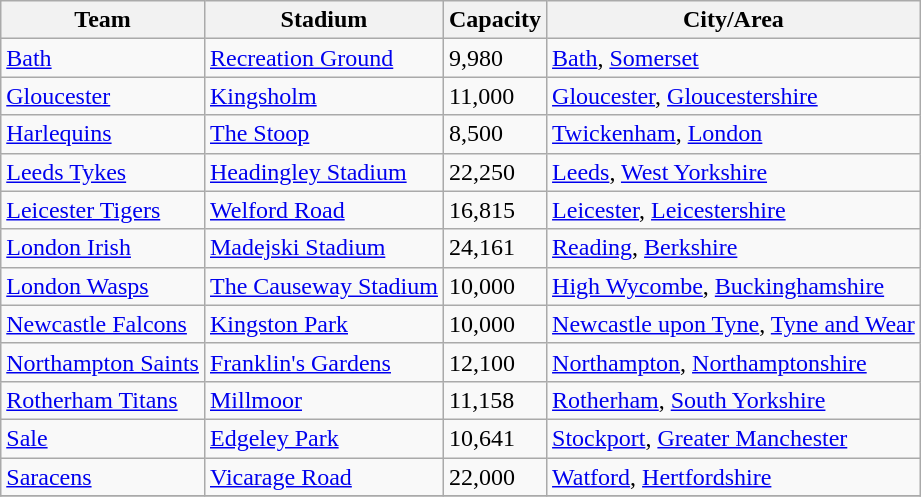<table class="wikitable sortable">
<tr>
<th>Team</th>
<th>Stadium</th>
<th>Capacity</th>
<th>City/Area</th>
</tr>
<tr>
<td><a href='#'>Bath</a></td>
<td><a href='#'>Recreation Ground</a></td>
<td>9,980</td>
<td><a href='#'>Bath</a>, <a href='#'>Somerset</a></td>
</tr>
<tr>
<td><a href='#'>Gloucester</a></td>
<td><a href='#'>Kingsholm</a></td>
<td>11,000</td>
<td><a href='#'>Gloucester</a>, <a href='#'>Gloucestershire</a></td>
</tr>
<tr>
<td><a href='#'>Harlequins</a></td>
<td><a href='#'>The Stoop</a></td>
<td>8,500</td>
<td><a href='#'>Twickenham</a>, <a href='#'>London</a></td>
</tr>
<tr>
<td><a href='#'>Leeds Tykes</a></td>
<td><a href='#'>Headingley Stadium</a></td>
<td>22,250</td>
<td><a href='#'>Leeds</a>, <a href='#'>West Yorkshire</a></td>
</tr>
<tr>
<td><a href='#'>Leicester Tigers</a></td>
<td><a href='#'>Welford Road</a></td>
<td>16,815</td>
<td><a href='#'>Leicester</a>, <a href='#'>Leicestershire</a></td>
</tr>
<tr>
<td><a href='#'>London Irish</a></td>
<td><a href='#'>Madejski Stadium</a></td>
<td>24,161</td>
<td><a href='#'>Reading</a>, <a href='#'>Berkshire</a></td>
</tr>
<tr>
<td><a href='#'>London Wasps</a></td>
<td><a href='#'>The Causeway Stadium</a></td>
<td>10,000</td>
<td><a href='#'>High Wycombe</a>, <a href='#'>Buckinghamshire</a></td>
</tr>
<tr>
<td><a href='#'>Newcastle Falcons</a></td>
<td><a href='#'>Kingston Park</a></td>
<td>10,000</td>
<td><a href='#'>Newcastle upon Tyne</a>, <a href='#'>Tyne and Wear</a></td>
</tr>
<tr>
<td><a href='#'>Northampton Saints</a></td>
<td><a href='#'>Franklin's Gardens</a></td>
<td>12,100</td>
<td><a href='#'>Northampton</a>, <a href='#'>Northamptonshire</a></td>
</tr>
<tr>
<td><a href='#'>Rotherham Titans</a></td>
<td><a href='#'>Millmoor</a></td>
<td>11,158</td>
<td><a href='#'>Rotherham</a>, <a href='#'>South Yorkshire</a></td>
</tr>
<tr>
<td><a href='#'>Sale</a></td>
<td><a href='#'>Edgeley Park</a></td>
<td>10,641</td>
<td><a href='#'>Stockport</a>, <a href='#'>Greater Manchester</a></td>
</tr>
<tr>
<td><a href='#'>Saracens</a></td>
<td><a href='#'>Vicarage Road</a></td>
<td>22,000</td>
<td><a href='#'>Watford</a>, <a href='#'>Hertfordshire</a></td>
</tr>
<tr>
</tr>
</table>
